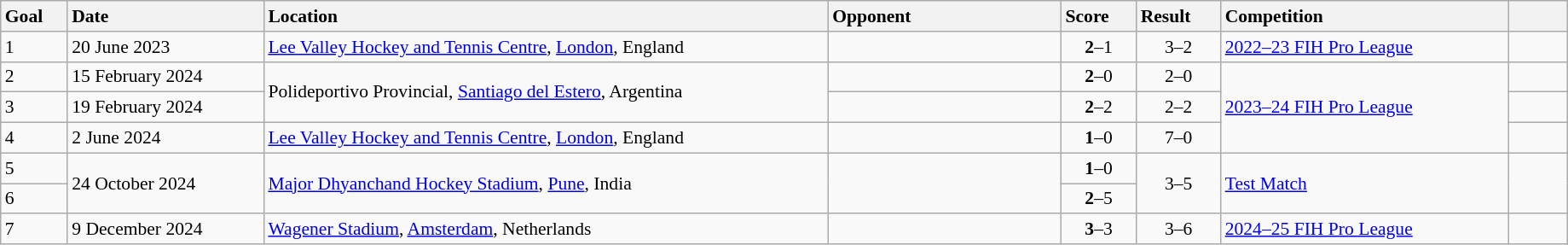<table class="wikitable sortable" style="font-size:90%" width=97%>
<tr>
<th style="width: 25px; text-align: left">Goal</th>
<th style="width: 100px; text-align: left">Date</th>
<th style="width: 300px; text-align: left">Location</th>
<th style="width: 120px; text-align: left">Opponent</th>
<th style="width: 30px; text-align: left">Score</th>
<th style="width: 30px; text-align: left">Result</th>
<th style="width: 150px; text-align: left">Competition</th>
<th style="width: 25px; text-align: left"></th>
</tr>
<tr>
<td>1</td>
<td>20 June 2023</td>
<td><a href='#'>Lee Valley Hockey and Tennis Centre</a>, <a href='#'>London</a>, England</td>
<td></td>
<td align="center"><strong>2</strong>–1</td>
<td align="center">3–2</td>
<td><a href='#'>2022–23 FIH Pro League</a></td>
<td></td>
</tr>
<tr>
<td>2</td>
<td>15 February 2024</td>
<td rowspan=2>Polideportivo Provincial, <a href='#'>Santiago del Estero</a>, Argentina</td>
<td></td>
<td align="center"><strong>2</strong>–0</td>
<td align="center">2–0</td>
<td rowspan=3><a href='#'>2023–24 FIH Pro League</a></td>
<td></td>
</tr>
<tr>
<td>3</td>
<td>19 February 2024</td>
<td></td>
<td align="center"><strong>2</strong>–2</td>
<td align="center">2–2</td>
<td></td>
</tr>
<tr>
<td>4</td>
<td>2 June 2024</td>
<td><a href='#'>Lee Valley Hockey and Tennis Centre</a>, <a href='#'>London</a>, England</td>
<td></td>
<td align="center"><strong>1</strong>–0</td>
<td align="center">7–0</td>
<td></td>
</tr>
<tr>
<td>5</td>
<td rowspan=2>24 October 2024</td>
<td rowspan=2><a href='#'>Major Dhyanchand Hockey Stadium</a>, <a href='#'>Pune</a>, India</td>
<td rowspan=2></td>
<td align="center"><strong>1</strong>–0</td>
<td rowspan=2; align="center">3–5</td>
<td rowspan=2><a href='#'>Test Match</a></td>
<td rowspan=2></td>
</tr>
<tr>
<td>6</td>
<td align="center"><strong>2</strong>–5</td>
</tr>
<tr>
<td>7</td>
<td>9 December 2024</td>
<td><a href='#'>Wagener Stadium</a>, <a href='#'>Amsterdam</a>, Netherlands</td>
<td></td>
<td align="center"><strong>3</strong>–3</td>
<td align="center">3–6</td>
<td><a href='#'>2024–25 FIH Pro League</a></td>
<td></td>
</tr>
</table>
